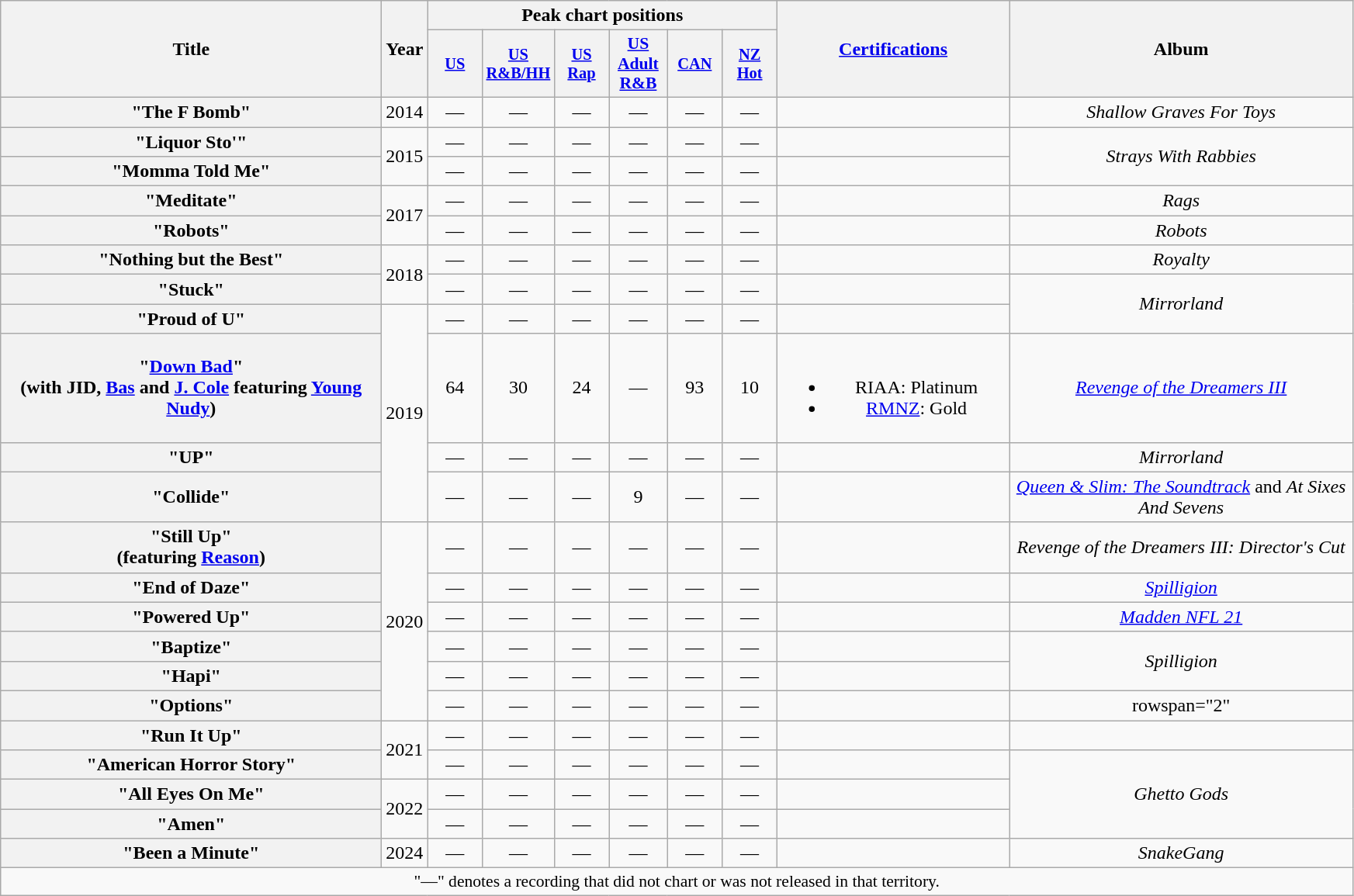<table class="wikitable plainrowheaders" style="text-align:center;">
<tr>
<th scope="col" rowspan="2" style="width:20em;">Title</th>
<th scope="col" rowspan="2" style="width:1em;">Year</th>
<th scope="col" colspan="6">Peak chart positions</th>
<th scope="col" rowspan="2" style="width:12em;"><a href='#'>Certifications</a></th>
<th scope="col" rowspan="2" style="width:18em;">Album</th>
</tr>
<tr>
<th scope="col" style="width:3em;font-size:85%;"><a href='#'>US</a><br></th>
<th scope="col" style="width:3em;font-size:85%;"><a href='#'>US<br>R&B/HH</a><br></th>
<th scope="col" style="width:3em;font-size:85%;"><a href='#'>US<br>Rap</a><br></th>
<th scope="col" style="width:3em;font-size:90%;"><a href='#'>US<br>Adult R&B</a><br></th>
<th scope="col" style="width:3em;font-size:85%;"><a href='#'>CAN</a><br></th>
<th scope="col" style="width:3em;font-size:85%;"><a href='#'>NZ<br>Hot</a></th>
</tr>
<tr>
<th scope="row">"The F Bomb"</th>
<td>2014</td>
<td>—</td>
<td>—</td>
<td>—</td>
<td>—</td>
<td>—</td>
<td>—</td>
<td></td>
<td><em>Shallow Graves For Toys</em></td>
</tr>
<tr>
<th scope="row">"Liquor Sto'"<br></th>
<td rowspan="2">2015</td>
<td>—</td>
<td>—</td>
<td>—</td>
<td>—</td>
<td>—</td>
<td>—</td>
<td></td>
<td rowspan="2"><em>Strays With Rabbies</em></td>
</tr>
<tr>
<th scope="row">"Momma Told Me"<br></th>
<td>—</td>
<td>—</td>
<td>—</td>
<td>—</td>
<td>—</td>
<td>—</td>
</tr>
<tr>
<th scope="row">"Meditate"<br></th>
<td rowspan="2">2017</td>
<td>—</td>
<td>—</td>
<td>—</td>
<td>—</td>
<td>—</td>
<td>—</td>
<td></td>
<td><em>Rags</em></td>
</tr>
<tr>
<th scope="row">"Robots"</th>
<td>—</td>
<td>—</td>
<td>—</td>
<td>—</td>
<td>—</td>
<td>—</td>
<td></td>
<td><em>Robots</em></td>
</tr>
<tr>
<th scope="row">"Nothing but the Best"<br></th>
<td rowspan="2">2018</td>
<td>—</td>
<td>—</td>
<td>—</td>
<td>—</td>
<td>—</td>
<td>—</td>
<td></td>
<td><em>Royalty</em></td>
</tr>
<tr>
<th scope="row">"Stuck"<br></th>
<td>—</td>
<td>—</td>
<td>—</td>
<td>—</td>
<td>—</td>
<td>—</td>
<td></td>
<td rowspan="2"><em>Mirrorland</em></td>
</tr>
<tr>
<th scope="row">"Proud of U"<br></th>
<td rowspan="4">2019</td>
<td>—</td>
<td>—</td>
<td>—</td>
<td>—</td>
<td>—</td>
<td>—</td>
<td></td>
</tr>
<tr>
<th scope="row">"<a href='#'>Down Bad</a>"<br><span>(with JID, <a href='#'>Bas</a> and <a href='#'>J. Cole</a> featuring <a href='#'>Young Nudy</a>)</span></th>
<td>64</td>
<td>30</td>
<td>24</td>
<td>—</td>
<td>93</td>
<td>10</td>
<td><br><ul><li>RIAA: Platinum</li><li><a href='#'>RMNZ</a>: Gold</li></ul></td>
<td><em><a href='#'>Revenge of the Dreamers III</a></em></td>
</tr>
<tr>
<th scope="row">"UP"</th>
<td>—</td>
<td>—</td>
<td>—</td>
<td>—</td>
<td>—</td>
<td>—</td>
<td></td>
<td><em>Mirrorland</em></td>
</tr>
<tr>
<th scope="row">"Collide"<br></th>
<td>—</td>
<td>—</td>
<td>—</td>
<td>9</td>
<td>—</td>
<td>—</td>
<td></td>
<td><em><a href='#'>Queen & Slim: The Soundtrack</a></em> and <em>At Sixes And Sevens</em></td>
</tr>
<tr>
<th scope="row">"Still Up"<br><span>(featuring <a href='#'>Reason</a>)</span></th>
<td rowspan="6">2020</td>
<td>—</td>
<td>—</td>
<td>—</td>
<td>—</td>
<td>—</td>
<td>—</td>
<td></td>
<td><em>Revenge of the Dreamers III: Director's Cut</em></td>
</tr>
<tr>
<th scope="row">"End of Daze"<br></th>
<td>—</td>
<td>—</td>
<td>—</td>
<td>—</td>
<td>—</td>
<td>—</td>
<td></td>
<td><em><a href='#'>Spilligion</a></em></td>
</tr>
<tr>
<th scope="row">"Powered Up"</th>
<td>—</td>
<td>—</td>
<td>—</td>
<td>—</td>
<td>—</td>
<td>—</td>
<td></td>
<td><em><a href='#'>Madden NFL 21</a></em></td>
</tr>
<tr>
<th scope="row">"Baptize"<br></th>
<td>—</td>
<td>—</td>
<td>—</td>
<td>—</td>
<td>—</td>
<td>—</td>
<td></td>
<td rowspan="2"><em>Spilligion</em></td>
</tr>
<tr>
<th scope="row">"Hapi"<br></th>
<td>—</td>
<td>—</td>
<td>—</td>
<td>—</td>
<td>—</td>
<td>—</td>
<td></td>
</tr>
<tr>
<th scope="row">"Options"<br></th>
<td>—</td>
<td>—</td>
<td>—</td>
<td>—</td>
<td>—</td>
<td>—</td>
<td></td>
<td>rowspan="2" </td>
</tr>
<tr>
<th scope="row">"Run It Up" <br></th>
<td rowspan="2">2021</td>
<td>—</td>
<td>—</td>
<td>—</td>
<td>—</td>
<td>—</td>
<td>—</td>
<td></td>
</tr>
<tr>
<th scope="row">"American Horror Story"</th>
<td>—</td>
<td>—</td>
<td>—</td>
<td>—</td>
<td>—</td>
<td>—</td>
<td></td>
<td rowspan="3"><em>Ghetto Gods</em></td>
</tr>
<tr>
<th scope="row">"All Eyes On Me"</th>
<td rowspan="2">2022</td>
<td>—</td>
<td>—</td>
<td>—</td>
<td>—</td>
<td>—</td>
<td>—</td>
<td></td>
</tr>
<tr>
<th scope="row">"Amen"</th>
<td>—</td>
<td>—</td>
<td>—</td>
<td>—</td>
<td>—</td>
<td>—</td>
<td></td>
</tr>
<tr>
<th scope="row">"Been a Minute"<br></th>
<td rowspan="1">2024</td>
<td>—</td>
<td>—</td>
<td>—</td>
<td>—</td>
<td>—</td>
<td>—</td>
<td></td>
<td><em>SnakeGang</em></td>
</tr>
<tr>
<td colspan="14" style="font-size:90%">"—" denotes a recording that did not chart or was not released in that territory.</td>
</tr>
</table>
